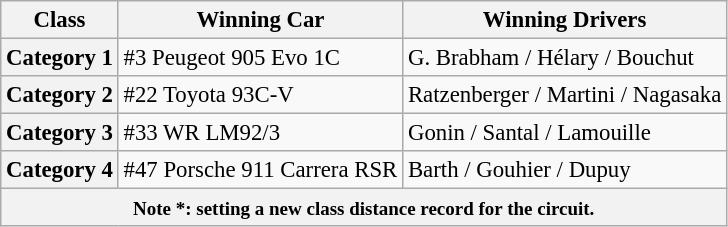<table class="wikitable" style="font-size: 95%">
<tr>
<th>Class</th>
<th>Winning Car</th>
<th>Winning Drivers</th>
</tr>
<tr>
<th>Category 1</th>
<td>#3 Peugeot 905 Evo 1C</td>
<td>G. Brabham / Hélary / Bouchut</td>
</tr>
<tr>
<th>Category 2</th>
<td>#22 Toyota 93C-V</td>
<td>Ratzenberger / Martini / Nagasaka</td>
</tr>
<tr>
<th>Category 3</th>
<td>#33 WR LM92/3</td>
<td>Gonin / Santal / Lamouille</td>
</tr>
<tr>
<th>Category 4</th>
<td>#47 Porsche 911 Carrera RSR</td>
<td>Barth / Gouhier / Dupuy</td>
</tr>
<tr>
<th colspan="3"><small><strong>Note *</strong>: setting a new class distance record for the circuit.</small></th>
</tr>
</table>
